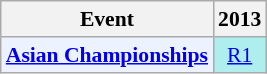<table class="wikitable" style="font-size: 90%; text-align:center">
<tr>
<th>Event</th>
<th>2013</th>
</tr>
<tr>
<td bgcolor="#ECF2FF"; align="left"><strong><a href='#'>Asian Championships</a></strong></td>
<td bgcolor=AFEEEE><a href='#'>R1</a></td>
</tr>
</table>
